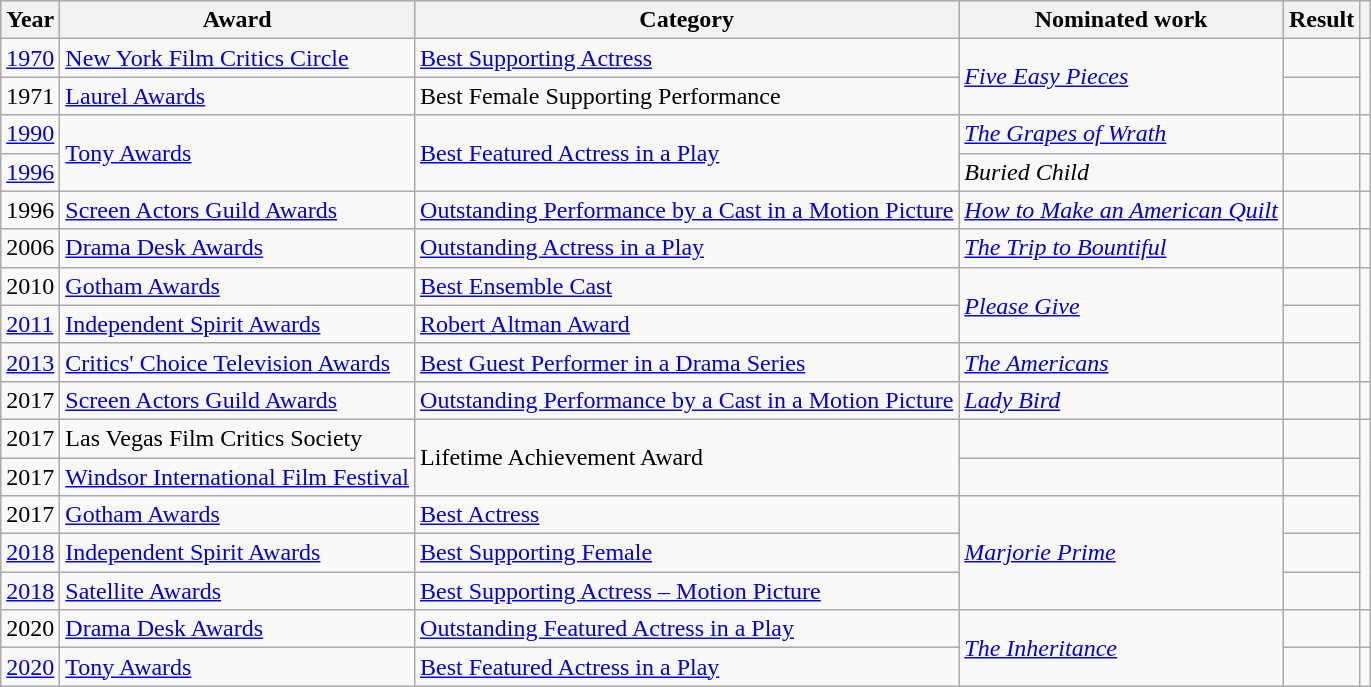<table class="wikitable sortable">
<tr>
<th>Year</th>
<th>Award</th>
<th>Category</th>
<th>Nominated work</th>
<th>Result</th>
<th></th>
</tr>
<tr>
<td><a href='#'>1970</a></td>
<td><a href='#'>New York Film Critics Circle</a></td>
<td><a href='#'>Best Supporting Actress</a></td>
<td rowspan=2><em><a href='#'>Five Easy Pieces</a></em></td>
<td></td>
<td rowspan=2></td>
</tr>
<tr>
<td>1971</td>
<td><a href='#'>Laurel Awards</a></td>
<td>Best Female Supporting Performance</td>
<td></td>
</tr>
<tr>
<td><a href='#'>1990</a></td>
<td rowspan=2><a href='#'>Tony Awards</a></td>
<td rowspan=2><a href='#'>Best Featured Actress in a Play</a></td>
<td><em><a href='#'>The Grapes of Wrath</a></em></td>
<td></td>
<td></td>
</tr>
<tr>
<td><a href='#'>1996</a></td>
<td><em>Buried Child</em></td>
<td></td>
<td></td>
</tr>
<tr>
<td>1996</td>
<td><a href='#'>Screen Actors Guild Awards</a></td>
<td><a href='#'>Outstanding Performance by a Cast in a Motion Picture</a></td>
<td><em><a href='#'>How to Make an American Quilt</a></em></td>
<td></td>
<td></td>
</tr>
<tr>
<td>2006</td>
<td><a href='#'>Drama Desk Awards</a></td>
<td><a href='#'>Outstanding Actress in a Play</a></td>
<td><em><a href='#'>The Trip to Bountiful</a></em></td>
<td></td>
<td></td>
</tr>
<tr>
<td>2010</td>
<td><a href='#'>Gotham Awards</a></td>
<td><a href='#'>Best Ensemble Cast</a></td>
<td rowspan=2><em><a href='#'>Please Give</a></em></td>
<td></td>
<td rowspan=3></td>
</tr>
<tr>
<td><a href='#'>2011</a></td>
<td><a href='#'>Independent Spirit Awards</a></td>
<td><a href='#'>Robert Altman Award</a></td>
<td></td>
</tr>
<tr>
<td><a href='#'>2013</a></td>
<td><a href='#'>Critics' Choice Television Awards</a></td>
<td><a href='#'>Best Guest Performer in a Drama Series</a></td>
<td><em><a href='#'>The Americans</a></em></td>
<td></td>
</tr>
<tr>
<td>2017</td>
<td><a href='#'>Screen Actors Guild Awards</a></td>
<td><a href='#'>Outstanding Performance by a Cast in a Motion Picture</a></td>
<td><em><a href='#'>Lady Bird</a></em></td>
<td></td>
<td></td>
</tr>
<tr>
<td>2017</td>
<td>Las Vegas Film Critics Society</td>
<td rowspan=2>Lifetime Achievement Award</td>
<td></td>
<td></td>
<td rowspan=5></td>
</tr>
<tr>
<td>2017</td>
<td><a href='#'>Windsor International Film Festival</a></td>
<td></td>
<td></td>
</tr>
<tr>
<td>2017</td>
<td><a href='#'>Gotham Awards</a></td>
<td><a href='#'>Best Actress</a></td>
<td rowspan=3><em><a href='#'>Marjorie Prime</a></em></td>
<td></td>
</tr>
<tr>
<td><a href='#'>2018</a></td>
<td><a href='#'>Independent Spirit Awards</a></td>
<td><a href='#'>Best Supporting Female</a></td>
<td></td>
</tr>
<tr>
<td><a href='#'>2018</a></td>
<td><a href='#'>Satellite Awards</a></td>
<td><a href='#'>Best Supporting Actress – Motion Picture</a></td>
<td></td>
</tr>
<tr>
<td>2020</td>
<td><a href='#'>Drama Desk Awards</a></td>
<td><a href='#'>Outstanding Featured Actress in a Play</a></td>
<td rowspan=2><em><a href='#'>The Inheritance</a></em></td>
<td></td>
<td></td>
</tr>
<tr>
<td><a href='#'>2020</a></td>
<td><a href='#'>Tony Awards</a></td>
<td><a href='#'>Best Featured Actress in a Play</a></td>
<td></td>
<td></td>
</tr>
</table>
